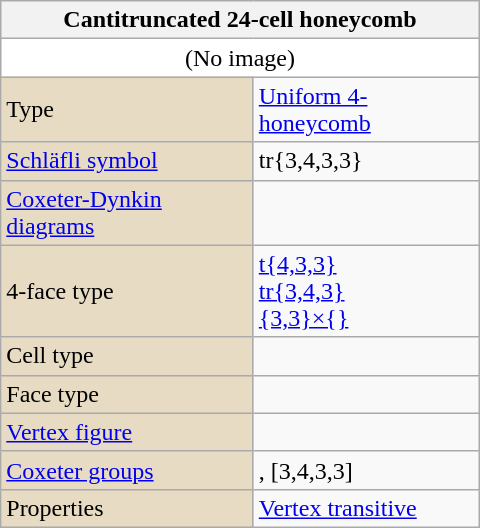<table class="wikitable" align="right" style="margin-left:10px" width="320">
<tr>
<th bgcolor=#e7dcc3 colspan=2>Cantitruncated 24-cell honeycomb</th>
</tr>
<tr>
<td bgcolor=#ffffff align=center colspan=2>(No image)</td>
</tr>
<tr>
<td bgcolor=#e7dcc3>Type</td>
<td><a href='#'>Uniform 4-honeycomb</a></td>
</tr>
<tr>
<td bgcolor=#e7dcc3><a href='#'>Schläfli symbol</a></td>
<td>tr{3,4,3,3}</td>
</tr>
<tr>
<td bgcolor=#e7dcc3><a href='#'>Coxeter-Dynkin diagrams</a></td>
<td></td>
</tr>
<tr>
<td bgcolor=#e7dcc3>4-face type</td>
<td><a href='#'>t{4,3,3}</a><br><a href='#'>tr{3,4,3}</a><br><a href='#'>{3,3}×{}</a></td>
</tr>
<tr>
<td bgcolor=#e7dcc3>Cell type</td>
<td></td>
</tr>
<tr>
<td bgcolor=#e7dcc3>Face type</td>
<td></td>
</tr>
<tr>
<td bgcolor=#e7dcc3><a href='#'>Vertex figure</a></td>
<td></td>
</tr>
<tr>
<td bgcolor=#e7dcc3><a href='#'>Coxeter groups</a></td>
<td>, [3,4,3,3]</td>
</tr>
<tr>
<td bgcolor=#e7dcc3>Properties</td>
<td><a href='#'>Vertex transitive</a></td>
</tr>
</table>
